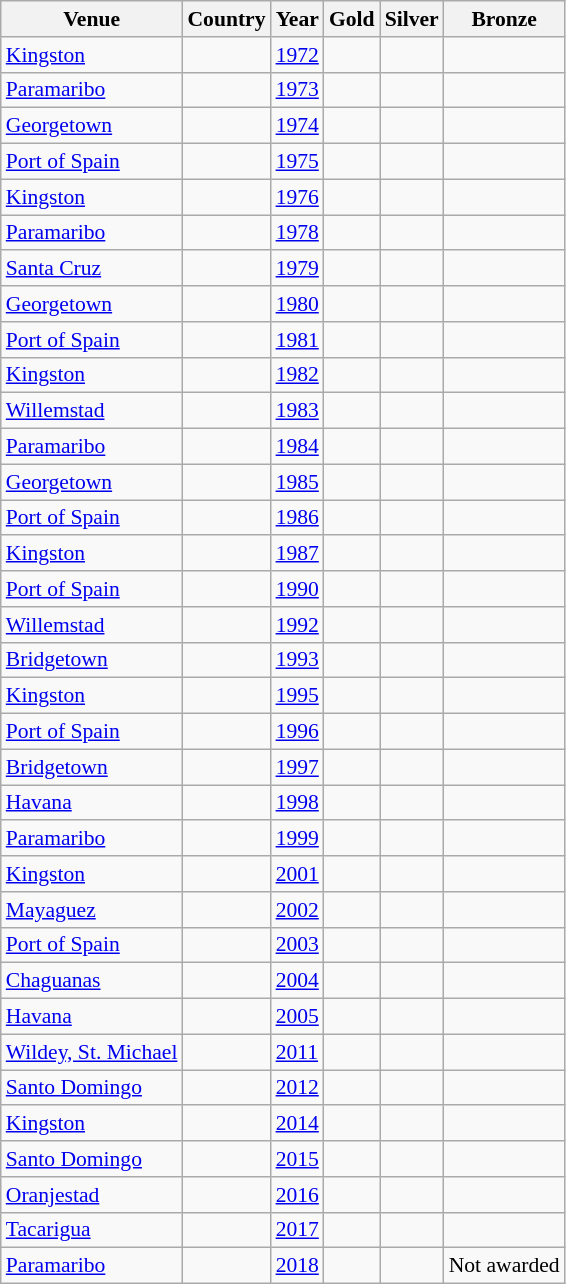<table class=wikitable style="font-size:90%">
<tr>
<th>Venue</th>
<th>Country</th>
<th>Year</th>
<th>Gold</th>
<th>Silver</th>
<th>Bronze</th>
</tr>
<tr>
<td><a href='#'>Kingston</a></td>
<td></td>
<td><a href='#'>1972</a></td>
<td></td>
<td></td>
<td></td>
</tr>
<tr>
<td><a href='#'>Paramaribo</a></td>
<td></td>
<td><a href='#'>1973</a></td>
<td></td>
<td></td>
<td></td>
</tr>
<tr>
<td><a href='#'>Georgetown</a></td>
<td></td>
<td><a href='#'>1974</a></td>
<td></td>
<td></td>
<td></td>
</tr>
<tr>
<td><a href='#'>Port of Spain</a></td>
<td></td>
<td><a href='#'>1975</a></td>
<td></td>
<td></td>
<td></td>
</tr>
<tr>
<td><a href='#'>Kingston</a></td>
<td></td>
<td><a href='#'>1976</a></td>
<td></td>
<td></td>
<td></td>
</tr>
<tr>
<td><a href='#'>Paramaribo</a></td>
<td></td>
<td><a href='#'>1978</a></td>
<td></td>
<td></td>
<td></td>
</tr>
<tr>
<td><a href='#'>Santa Cruz</a></td>
<td></td>
<td><a href='#'>1979</a></td>
<td></td>
<td></td>
<td></td>
</tr>
<tr>
<td><a href='#'>Georgetown</a></td>
<td></td>
<td><a href='#'>1980</a></td>
<td></td>
<td></td>
<td></td>
</tr>
<tr>
<td><a href='#'>Port of Spain</a></td>
<td></td>
<td><a href='#'>1981</a></td>
<td></td>
<td></td>
<td></td>
</tr>
<tr>
<td><a href='#'>Kingston</a></td>
<td></td>
<td><a href='#'>1982</a></td>
<td></td>
<td></td>
<td></td>
</tr>
<tr>
<td><a href='#'>Willemstad</a></td>
<td></td>
<td><a href='#'>1983</a></td>
<td></td>
<td></td>
<td></td>
</tr>
<tr>
<td><a href='#'>Paramaribo</a></td>
<td></td>
<td><a href='#'>1984</a></td>
<td></td>
<td></td>
<td></td>
</tr>
<tr>
<td><a href='#'>Georgetown</a></td>
<td></td>
<td><a href='#'>1985</a></td>
<td></td>
<td></td>
<td></td>
</tr>
<tr>
<td><a href='#'>Port of Spain</a></td>
<td></td>
<td><a href='#'>1986</a></td>
<td></td>
<td></td>
<td></td>
</tr>
<tr>
<td><a href='#'>Kingston</a></td>
<td></td>
<td><a href='#'>1987</a></td>
<td></td>
<td></td>
<td></td>
</tr>
<tr>
<td><a href='#'>Port of Spain</a></td>
<td></td>
<td><a href='#'>1990</a></td>
<td></td>
<td></td>
<td></td>
</tr>
<tr>
<td><a href='#'>Willemstad</a></td>
<td></td>
<td><a href='#'>1992</a></td>
<td></td>
<td></td>
<td></td>
</tr>
<tr>
<td><a href='#'>Bridgetown</a></td>
<td></td>
<td><a href='#'>1993</a></td>
<td></td>
<td></td>
<td></td>
</tr>
<tr>
<td><a href='#'>Kingston</a></td>
<td></td>
<td><a href='#'>1995</a></td>
<td></td>
<td></td>
<td></td>
</tr>
<tr>
<td><a href='#'>Port of Spain</a></td>
<td></td>
<td><a href='#'>1996</a></td>
<td></td>
<td></td>
<td></td>
</tr>
<tr>
<td><a href='#'>Bridgetown</a></td>
<td></td>
<td><a href='#'>1997</a></td>
<td></td>
<td></td>
<td></td>
</tr>
<tr>
<td><a href='#'>Havana</a></td>
<td></td>
<td><a href='#'>1998</a></td>
<td></td>
<td></td>
<td></td>
</tr>
<tr>
<td><a href='#'>Paramaribo</a></td>
<td></td>
<td><a href='#'>1999</a></td>
<td></td>
<td></td>
<td></td>
</tr>
<tr>
<td><a href='#'>Kingston</a></td>
<td></td>
<td><a href='#'>2001</a></td>
<td></td>
<td></td>
<td></td>
</tr>
<tr>
<td><a href='#'>Mayaguez</a></td>
<td></td>
<td><a href='#'>2002</a></td>
<td></td>
<td></td>
<td></td>
</tr>
<tr>
<td><a href='#'>Port of Spain</a></td>
<td></td>
<td><a href='#'>2003</a></td>
<td></td>
<td></td>
<td></td>
</tr>
<tr>
<td><a href='#'>Chaguanas</a></td>
<td></td>
<td><a href='#'>2004</a></td>
<td></td>
<td></td>
<td></td>
</tr>
<tr>
<td><a href='#'>Havana</a></td>
<td></td>
<td><a href='#'>2005</a></td>
<td></td>
<td></td>
<td></td>
</tr>
<tr>
<td><a href='#'>Wildey, St. Michael</a></td>
<td></td>
<td><a href='#'>2011</a></td>
<td></td>
<td></td>
<td></td>
</tr>
<tr>
<td><a href='#'>Santo Domingo</a></td>
<td></td>
<td><a href='#'>2012</a></td>
<td></td>
<td></td>
<td></td>
</tr>
<tr>
<td><a href='#'>Kingston</a></td>
<td></td>
<td><a href='#'>2014</a></td>
<td></td>
<td></td>
<td></td>
</tr>
<tr>
<td><a href='#'>Santo Domingo</a></td>
<td></td>
<td><a href='#'>2015</a></td>
<td></td>
<td></td>
<td></td>
</tr>
<tr>
<td><a href='#'>Oranjestad</a></td>
<td></td>
<td><a href='#'>2016</a></td>
<td></td>
<td></td>
<td></td>
</tr>
<tr>
<td><a href='#'>Tacarigua</a></td>
<td></td>
<td><a href='#'>2017</a></td>
<td></td>
<td></td>
<td></td>
</tr>
<tr>
<td><a href='#'>Paramaribo</a></td>
<td></td>
<td><a href='#'>2018</a></td>
<td></td>
<td></td>
<td>Not awarded</td>
</tr>
</table>
